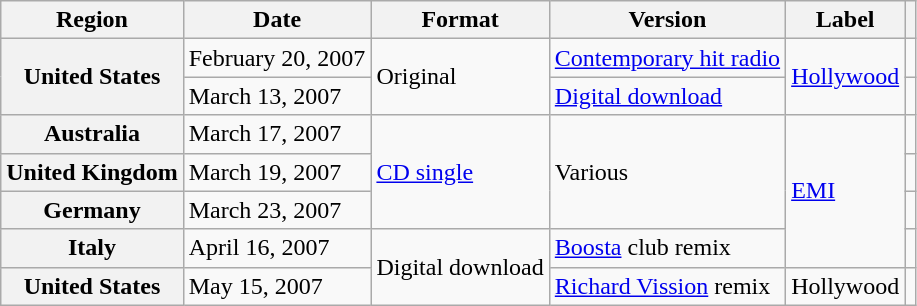<table class="wikitable plainrowheaders">
<tr>
<th scope="col">Region</th>
<th scope="col">Date</th>
<th scope="col">Format</th>
<th scope="col">Version</th>
<th scope="col">Label</th>
<th scope="col"></th>
</tr>
<tr>
<th rowspan="2" scope="row">United States</th>
<td>February 20, 2007</td>
<td rowspan="2">Original</td>
<td><a href='#'>Contemporary hit radio</a></td>
<td rowspan="2"><a href='#'>Hollywood</a></td>
<td align="center"></td>
</tr>
<tr>
<td>March 13, 2007</td>
<td><a href='#'>Digital download</a></td>
<td align="center"></td>
</tr>
<tr>
<th scope="row">Australia</th>
<td>March 17, 2007</td>
<td rowspan="3"><a href='#'>CD single</a></td>
<td rowspan="3">Various</td>
<td rowspan="4"><a href='#'>EMI</a></td>
<td align="center"></td>
</tr>
<tr>
<th scope="row">United Kingdom</th>
<td>March 19, 2007</td>
<td align="center"></td>
</tr>
<tr>
<th scope="row">Germany</th>
<td>March 23, 2007</td>
<td align="center"></td>
</tr>
<tr>
<th scope="row">Italy</th>
<td>April 16, 2007</td>
<td rowspan="2">Digital download</td>
<td><a href='#'>Boosta</a> club remix</td>
<td align="center"></td>
</tr>
<tr>
<th scope="row">United States</th>
<td>May 15, 2007</td>
<td><a href='#'>Richard Vission</a> remix</td>
<td>Hollywood</td>
<td align="center"></td>
</tr>
</table>
